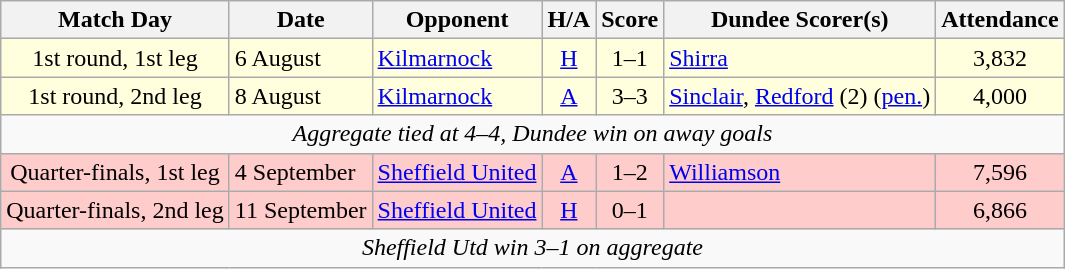<table class="wikitable" style="text-align:center">
<tr>
<th>Match Day</th>
<th>Date</th>
<th>Opponent</th>
<th>H/A</th>
<th>Score</th>
<th>Dundee Scorer(s)</th>
<th>Attendance</th>
</tr>
<tr bgcolor="#FFFFDD">
<td>1st round, 1st leg</td>
<td align="left">6 August</td>
<td align="left"><a href='#'>Kilmarnock</a></td>
<td><a href='#'>H</a></td>
<td>1–1</td>
<td align="left"><a href='#'>Shirra</a></td>
<td>3,832</td>
</tr>
<tr bgcolor="#FFFFDD">
<td>1st round, 2nd leg</td>
<td align="left">8 August</td>
<td align="left"><a href='#'>Kilmarnock</a></td>
<td><a href='#'>A</a></td>
<td>3–3</td>
<td align="left"><a href='#'>Sinclair</a>, <a href='#'>Redford</a> (2) (<a href='#'>pen.</a>)</td>
<td>4,000</td>
</tr>
<tr>
<td colspan="7"><em>Aggregate tied at 4–4, Dundee win on away goals</em></td>
</tr>
<tr bgcolor="#FFCCCC">
<td>Quarter-finals, 1st leg</td>
<td align="left">4 September</td>
<td align="left"> <a href='#'>Sheffield United</a></td>
<td><a href='#'>A</a></td>
<td>1–2</td>
<td align="left"><a href='#'>Williamson</a></td>
<td>7,596</td>
</tr>
<tr bgcolor="#FFCCCC">
<td>Quarter-finals, 2nd leg</td>
<td align="left">11 September</td>
<td align="left"> <a href='#'>Sheffield United</a></td>
<td><a href='#'>H</a></td>
<td>0–1</td>
<td align="left"></td>
<td>6,866</td>
</tr>
<tr>
<td colspan="7"><em>Sheffield Utd win 3–1 on aggregate</em></td>
</tr>
</table>
